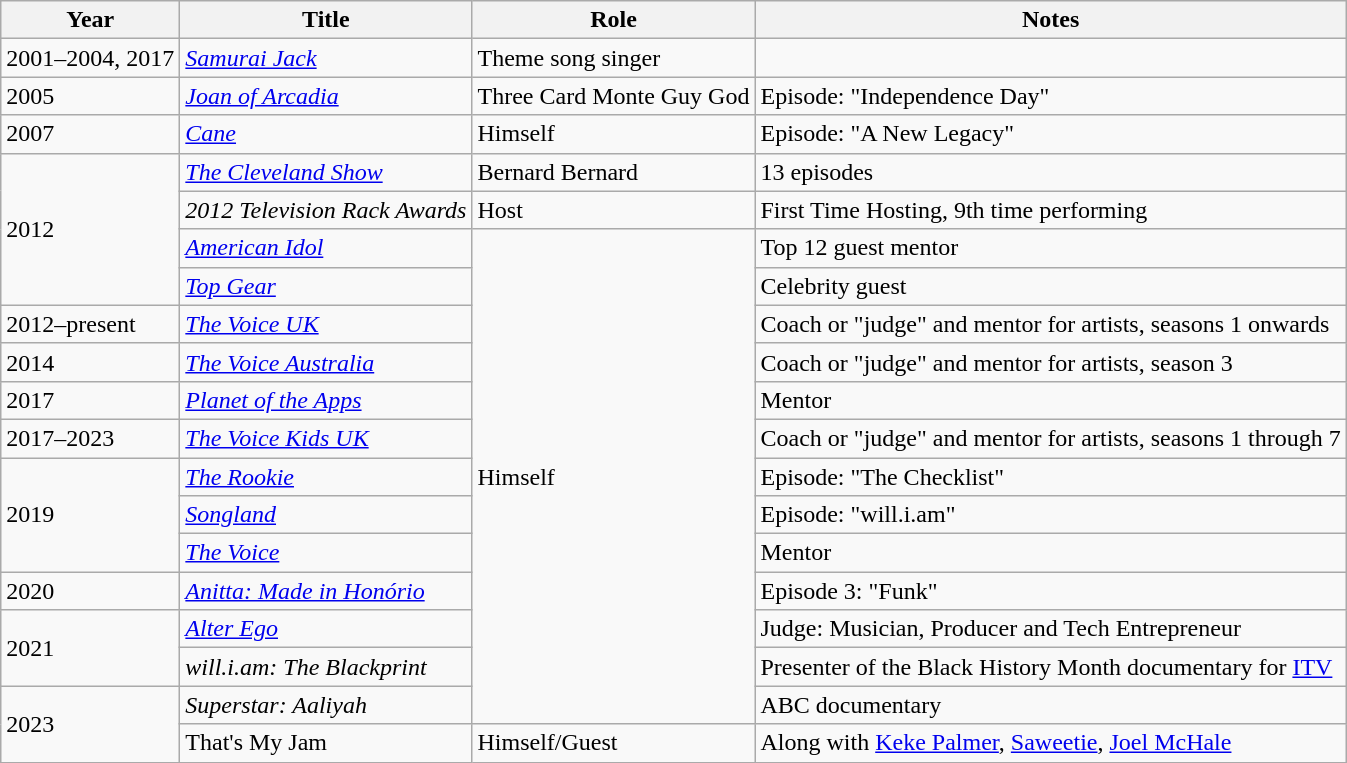<table class="wikitable sortable">
<tr>
<th>Year</th>
<th>Title</th>
<th>Role</th>
<th class="unsortable">Notes</th>
</tr>
<tr>
<td>2001–2004, 2017</td>
<td><em><a href='#'>Samurai Jack</a></em></td>
<td>Theme song singer</td>
<td></td>
</tr>
<tr>
<td>2005</td>
<td><em><a href='#'>Joan of Arcadia</a></em></td>
<td>Three Card Monte Guy God</td>
<td>Episode: "Independence Day"</td>
</tr>
<tr>
<td>2007</td>
<td><em><a href='#'>Cane</a></em></td>
<td>Himself</td>
<td>Episode: "A New Legacy"</td>
</tr>
<tr>
<td rowspan="4">2012</td>
<td><em><a href='#'>The Cleveland Show</a></em></td>
<td>Bernard Bernard</td>
<td>13 episodes</td>
</tr>
<tr>
<td><em>2012 Television Rack Awards</em></td>
<td>Host</td>
<td>First Time Hosting, 9th time performing</td>
</tr>
<tr>
<td><em><a href='#'>American Idol</a></em></td>
<td rowspan="13">Himself</td>
<td>Top 12 guest mentor</td>
</tr>
<tr>
<td><em><a href='#'>Top Gear</a></em></td>
<td>Celebrity guest</td>
</tr>
<tr>
<td>2012–present</td>
<td><em><a href='#'>The Voice UK</a></em></td>
<td>Coach or "judge" and mentor for artists, seasons 1 onwards</td>
</tr>
<tr>
<td>2014</td>
<td><em><a href='#'>The Voice Australia</a></em></td>
<td>Coach or "judge" and mentor for artists, season 3</td>
</tr>
<tr>
<td>2017</td>
<td><em><a href='#'>Planet of the Apps</a></em></td>
<td>Mentor</td>
</tr>
<tr>
<td>2017–2023</td>
<td><em><a href='#'>The Voice Kids UK</a></em></td>
<td>Coach or "judge" and mentor for artists, seasons 1 through 7</td>
</tr>
<tr>
<td rowspan="3">2019</td>
<td><em><a href='#'>The Rookie</a></em></td>
<td>Episode: "The Checklist"</td>
</tr>
<tr>
<td><em><a href='#'>Songland</a></em></td>
<td>Episode: "will.i.am"</td>
</tr>
<tr>
<td><em><a href='#'>The Voice</a></em></td>
<td>Mentor</td>
</tr>
<tr>
<td>2020</td>
<td><em><a href='#'>Anitta: Made in Honório</a></em></td>
<td>Episode 3: "Funk"</td>
</tr>
<tr>
<td rowspan="2">2021</td>
<td><em><a href='#'>Alter Ego</a></em></td>
<td>Judge: Musician, Producer and Tech Entrepreneur</td>
</tr>
<tr>
<td><em>will.i.am: The Blackprint</em></td>
<td>Presenter of the Black History Month documentary for <a href='#'>ITV</a></td>
</tr>
<tr>
<td rowspan="2">2023</td>
<td><em>Superstar: Aaliyah</em></td>
<td>ABC documentary</td>
</tr>
<tr>
<td>That's My Jam</td>
<td>Himself/Guest</td>
<td>Along with <a href='#'>Keke Palmer</a>, <a href='#'>Saweetie</a>, <a href='#'>Joel McHale</a></td>
</tr>
</table>
